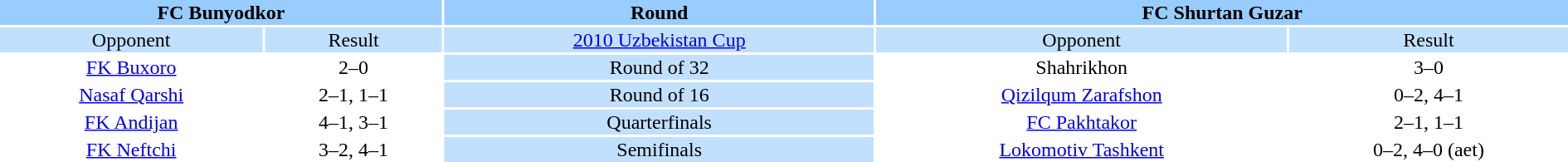<table width="100%" style="text-align:center">
<tr valign=top bgcolor=#99ccff>
<th colspan=2 style="width:1*">FC Bunyodkor</th>
<th><strong>Round</strong></th>
<th colspan=2 style="width:1*">FC Shurtan Guzar</th>
</tr>
<tr valign=top bgcolor=#c1e0ff>
<td>Opponent</td>
<td>Result</td>
<td bgcolor=#c1e0ff><a href='#'>2010 Uzbekistan Cup</a></td>
<td>Opponent</td>
<td>Result</td>
</tr>
<tr>
<td><a href='#'>FK Buxoro</a></td>
<td>2–0</td>
<td bgcolor=#c1e0ff>Round of 32</td>
<td>Shahrikhon</td>
<td>3–0</td>
</tr>
<tr>
<td><a href='#'>Nasaf Qarshi</a></td>
<td>2–1, 1–1</td>
<td bgcolor=#c1e0ff>Round of 16</td>
<td><a href='#'>Qizilqum Zarafshon</a></td>
<td>0–2, 4–1</td>
</tr>
<tr>
<td><a href='#'>FK Andijan</a></td>
<td>4–1, 3–1</td>
<td bgcolor=#c1e0ff>Quarterfinals</td>
<td><a href='#'>FC Pakhtakor</a></td>
<td>2–1, 1–1</td>
</tr>
<tr>
<td><a href='#'>FK Neftchi</a></td>
<td>3–2, 4–1</td>
<td bgcolor=#c1e0ff>Semifinals</td>
<td><a href='#'>Lokomotiv Tashkent</a></td>
<td>0–2, 4–0 (aet)</td>
</tr>
</table>
